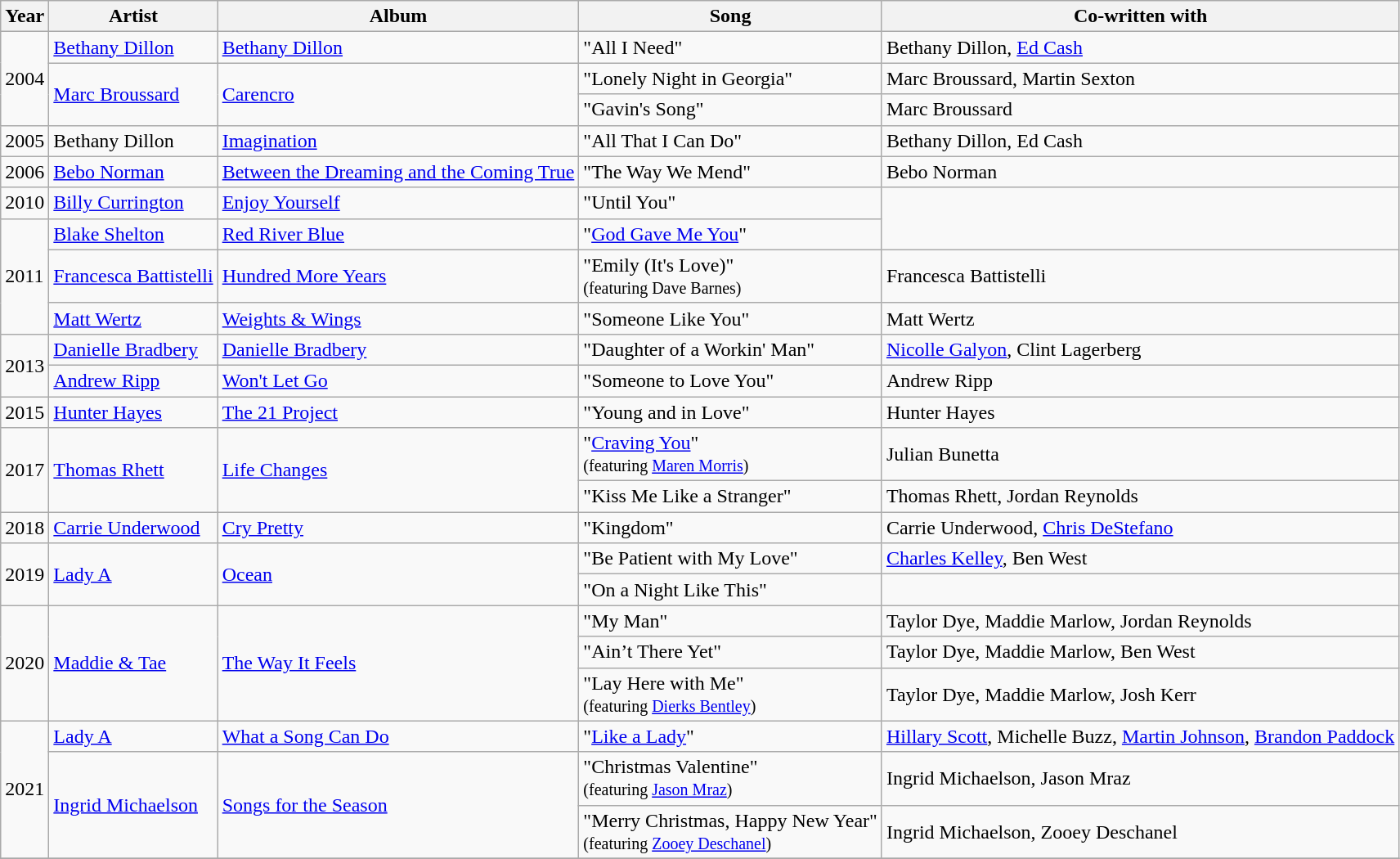<table class="wikitable">
<tr>
<th>Year</th>
<th>Artist</th>
<th>Album</th>
<th>Song</th>
<th>Co-written with</th>
</tr>
<tr>
<td rowspan="3">2004</td>
<td><a href='#'>Bethany Dillon</a></td>
<td><a href='#'>Bethany Dillon</a></td>
<td>"All I Need"</td>
<td>Bethany Dillon, <a href='#'>Ed Cash</a></td>
</tr>
<tr>
<td rowspan="2"><a href='#'>Marc Broussard</a></td>
<td rowspan="2"><a href='#'>Carencro</a></td>
<td>"Lonely Night in Georgia"</td>
<td>Marc Broussard, Martin Sexton</td>
</tr>
<tr>
<td>"Gavin's Song"</td>
<td>Marc Broussard</td>
</tr>
<tr>
<td>2005</td>
<td>Bethany Dillon</td>
<td><a href='#'>Imagination</a></td>
<td>"All That I Can Do"</td>
<td>Bethany Dillon, Ed Cash</td>
</tr>
<tr>
<td>2006</td>
<td><a href='#'>Bebo Norman</a></td>
<td><a href='#'>Between the Dreaming and the Coming True</a></td>
<td>"The Way We Mend"</td>
<td>Bebo Norman</td>
</tr>
<tr>
<td>2010</td>
<td><a href='#'>Billy Currington</a></td>
<td><a href='#'>Enjoy Yourself</a></td>
<td>"Until You"</td>
</tr>
<tr>
<td rowspan="3">2011</td>
<td><a href='#'>Blake Shelton</a></td>
<td><a href='#'>Red River Blue</a></td>
<td>"<a href='#'>God Gave Me You</a>"</td>
</tr>
<tr>
<td><a href='#'>Francesca Battistelli</a></td>
<td><a href='#'>Hundred More Years</a></td>
<td>"Emily (It's Love)" <br> <small>(featuring Dave Barnes)</small></td>
<td>Francesca Battistelli</td>
</tr>
<tr>
<td><a href='#'>Matt Wertz</a></td>
<td><a href='#'>Weights & Wings</a></td>
<td>"Someone Like You"</td>
<td>Matt Wertz</td>
</tr>
<tr>
<td rowspan="2">2013</td>
<td><a href='#'>Danielle Bradbery</a></td>
<td><a href='#'>Danielle Bradbery</a></td>
<td>"Daughter of a Workin' Man"</td>
<td><a href='#'>Nicolle Galyon</a>, Clint Lagerberg</td>
</tr>
<tr>
<td><a href='#'>Andrew Ripp</a></td>
<td><a href='#'>Won't Let Go</a></td>
<td>"Someone to Love You"</td>
<td>Andrew Ripp</td>
</tr>
<tr>
<td>2015</td>
<td><a href='#'>Hunter Hayes</a></td>
<td><a href='#'>The 21 Project</a></td>
<td>"Young and in Love"</td>
<td>Hunter Hayes</td>
</tr>
<tr>
<td rowspan="2">2017</td>
<td rowspan="2"><a href='#'>Thomas Rhett</a></td>
<td rowspan="2"><a href='#'>Life Changes</a></td>
<td>"<a href='#'>Craving You</a>" <br> <small>(featuring <a href='#'>Maren Morris</a>)</small></td>
<td>Julian Bunetta</td>
</tr>
<tr>
<td>"Kiss Me Like a Stranger"</td>
<td>Thomas Rhett, Jordan Reynolds</td>
</tr>
<tr>
<td>2018</td>
<td><a href='#'>Carrie Underwood</a></td>
<td><a href='#'>Cry Pretty</a></td>
<td>"Kingdom"</td>
<td>Carrie Underwood, <a href='#'>Chris DeStefano</a></td>
</tr>
<tr>
<td rowspan="2">2019</td>
<td rowspan="2"><a href='#'>Lady A</a></td>
<td rowspan="2"><a href='#'>Ocean</a></td>
<td>"Be Patient with My Love"</td>
<td><a href='#'>Charles Kelley</a>, Ben West</td>
</tr>
<tr>
<td>"On a Night Like This"</td>
</tr>
<tr>
<td rowspan="3">2020</td>
<td rowspan="3"><a href='#'>Maddie & Tae</a></td>
<td rowspan="3"><a href='#'>The Way It Feels</a></td>
<td>"My Man"</td>
<td>Taylor Dye, Maddie Marlow, Jordan Reynolds</td>
</tr>
<tr>
<td>"Ain’t There Yet"</td>
<td>Taylor Dye, Maddie Marlow, Ben West</td>
</tr>
<tr>
<td>"Lay Here with Me" <br> <small>(featuring <a href='#'>Dierks Bentley</a>)</small></td>
<td>Taylor Dye, Maddie Marlow, Josh Kerr</td>
</tr>
<tr>
<td rowspan="3">2021</td>
<td><a href='#'>Lady A</a></td>
<td><a href='#'>What a Song Can Do</a></td>
<td>"<a href='#'>Like a Lady</a>"</td>
<td><a href='#'>Hillary Scott</a>, Michelle Buzz, <a href='#'>Martin Johnson</a>, <a href='#'>Brandon Paddock</a></td>
</tr>
<tr>
<td rowspan="2"><a href='#'>Ingrid Michaelson</a></td>
<td rowspan="2"><a href='#'>Songs for the Season</a></td>
<td>"Christmas Valentine" <br> <small>(featuring <a href='#'>Jason Mraz</a>)</small></td>
<td>Ingrid Michaelson, Jason Mraz</td>
</tr>
<tr>
<td>"Merry Christmas, Happy New Year" <br> <small>(featuring <a href='#'>Zooey Deschanel</a>)</small></td>
<td>Ingrid Michaelson, Zooey Deschanel</td>
</tr>
<tr>
</tr>
</table>
